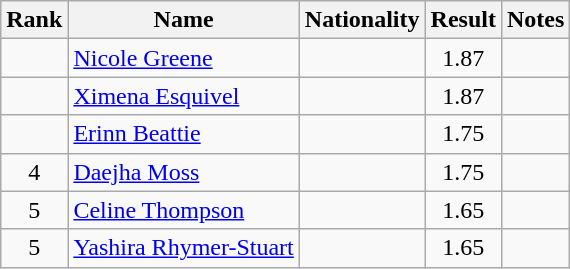<table class="wikitable sortable" style="text-align:center">
<tr>
<th>Rank</th>
<th>Name</th>
<th>Nationality</th>
<th>Result</th>
<th>Notes</th>
</tr>
<tr>
<td></td>
<td align=left><a href='#'>Nicole Greene</a></td>
<td align=left></td>
<td>1.87</td>
<td></td>
</tr>
<tr>
<td></td>
<td align=left><a href='#'>Ximena Esquivel</a></td>
<td align=left></td>
<td>1.87</td>
<td></td>
</tr>
<tr>
<td></td>
<td align=left><a href='#'>Erinn Beattie</a></td>
<td align=left></td>
<td>1.75</td>
<td></td>
</tr>
<tr>
<td>4</td>
<td align=left><a href='#'>Daejha Moss</a></td>
<td align=left></td>
<td>1.75</td>
<td></td>
</tr>
<tr>
<td>5</td>
<td align=left><a href='#'>Celine Thompson</a></td>
<td align=left></td>
<td>1.65</td>
<td></td>
</tr>
<tr>
<td>5</td>
<td align=left><a href='#'>Yashira Rhymer-Stuart</a></td>
<td align=left></td>
<td>1.65</td>
<td></td>
</tr>
</table>
